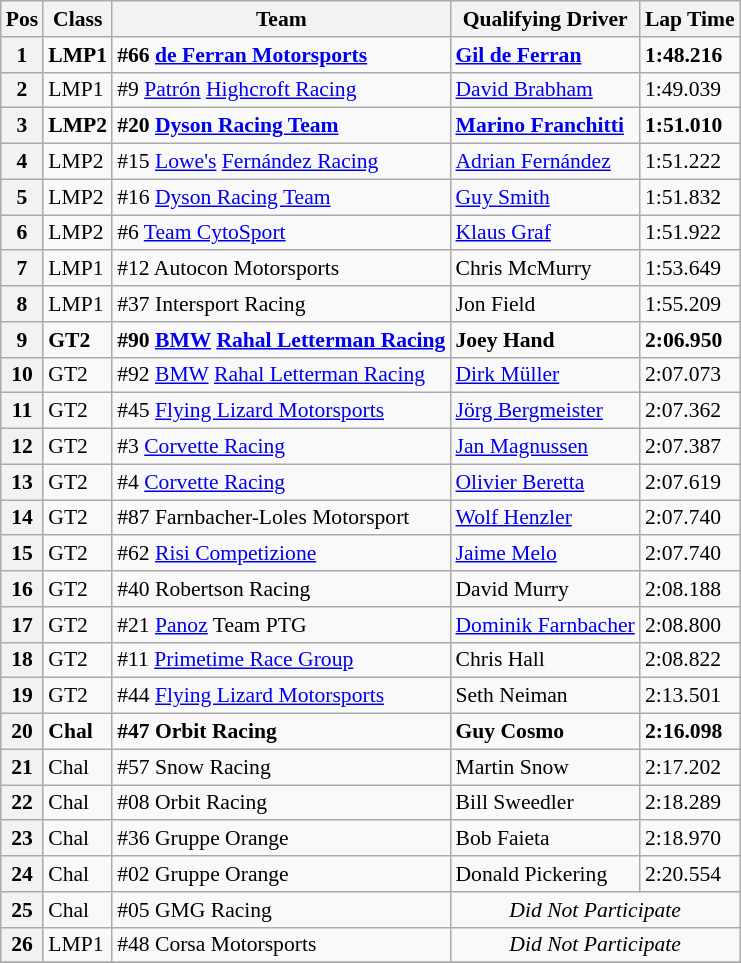<table class="wikitable" style="font-size: 90%;">
<tr>
<th>Pos</th>
<th>Class</th>
<th>Team</th>
<th>Qualifying Driver</th>
<th>Lap Time</th>
</tr>
<tr style="font-weight:bold">
<th>1</th>
<td>LMP1</td>
<td>#66 <a href='#'>de Ferran Motorsports</a></td>
<td><a href='#'>Gil de Ferran</a></td>
<td>1:48.216</td>
</tr>
<tr>
<th>2</th>
<td>LMP1</td>
<td>#9 <a href='#'>Patrón</a> <a href='#'>Highcroft Racing</a></td>
<td><a href='#'>David Brabham</a></td>
<td>1:49.039</td>
</tr>
<tr style="font-weight:bold">
<th>3</th>
<td>LMP2</td>
<td>#20 <a href='#'>Dyson Racing Team</a></td>
<td><a href='#'>Marino Franchitti</a></td>
<td>1:51.010</td>
</tr>
<tr>
<th>4</th>
<td>LMP2</td>
<td>#15 <a href='#'>Lowe's</a> <a href='#'>Fernández Racing</a></td>
<td><a href='#'>Adrian Fernández</a></td>
<td>1:51.222</td>
</tr>
<tr>
<th>5</th>
<td>LMP2</td>
<td>#16 <a href='#'>Dyson Racing Team</a></td>
<td><a href='#'>Guy Smith</a></td>
<td>1:51.832</td>
</tr>
<tr>
<th>6</th>
<td>LMP2</td>
<td>#6 <a href='#'>Team CytoSport</a></td>
<td><a href='#'>Klaus Graf</a></td>
<td>1:51.922</td>
</tr>
<tr>
<th>7</th>
<td>LMP1</td>
<td>#12 Autocon Motorsports</td>
<td>Chris McMurry</td>
<td>1:53.649</td>
</tr>
<tr>
<th>8</th>
<td>LMP1</td>
<td>#37 Intersport Racing</td>
<td>Jon Field</td>
<td>1:55.209</td>
</tr>
<tr style="font-weight:bold">
<th>9</th>
<td>GT2</td>
<td>#90 <a href='#'>BMW</a> <a href='#'>Rahal Letterman Racing</a></td>
<td>Joey Hand</td>
<td>2:06.950</td>
</tr>
<tr>
<th>10</th>
<td>GT2</td>
<td>#92 <a href='#'>BMW</a> <a href='#'>Rahal Letterman Racing</a></td>
<td><a href='#'>Dirk Müller</a></td>
<td>2:07.073</td>
</tr>
<tr>
<th>11</th>
<td>GT2</td>
<td>#45 <a href='#'>Flying Lizard Motorsports</a></td>
<td><a href='#'>Jörg Bergmeister</a></td>
<td>2:07.362</td>
</tr>
<tr>
<th>12</th>
<td>GT2</td>
<td>#3 <a href='#'>Corvette Racing</a></td>
<td><a href='#'>Jan Magnussen</a></td>
<td>2:07.387</td>
</tr>
<tr>
<th>13</th>
<td>GT2</td>
<td>#4 <a href='#'>Corvette Racing</a></td>
<td><a href='#'>Olivier Beretta</a></td>
<td>2:07.619</td>
</tr>
<tr>
<th>14</th>
<td>GT2</td>
<td>#87 Farnbacher-Loles Motorsport</td>
<td><a href='#'>Wolf Henzler</a></td>
<td>2:07.740</td>
</tr>
<tr>
<th>15</th>
<td>GT2</td>
<td>#62 <a href='#'>Risi Competizione</a></td>
<td><a href='#'>Jaime Melo</a></td>
<td>2:07.740</td>
</tr>
<tr>
<th>16</th>
<td>GT2</td>
<td>#40 Robertson Racing</td>
<td>David Murry</td>
<td>2:08.188</td>
</tr>
<tr>
<th>17</th>
<td>GT2</td>
<td>#21 <a href='#'>Panoz</a> Team PTG</td>
<td><a href='#'>Dominik Farnbacher</a></td>
<td>2:08.800</td>
</tr>
<tr>
<th>18</th>
<td>GT2</td>
<td>#11 <a href='#'>Primetime Race Group</a></td>
<td>Chris Hall</td>
<td>2:08.822</td>
</tr>
<tr>
<th>19</th>
<td>GT2</td>
<td>#44 <a href='#'>Flying Lizard Motorsports</a></td>
<td>Seth Neiman</td>
<td>2:13.501</td>
</tr>
<tr style="font-weight:bold">
<th>20</th>
<td>Chal</td>
<td>#47 Orbit Racing</td>
<td>Guy Cosmo</td>
<td>2:16.098</td>
</tr>
<tr>
<th>21</th>
<td>Chal</td>
<td>#57 Snow Racing</td>
<td>Martin Snow</td>
<td>2:17.202</td>
</tr>
<tr>
<th>22</th>
<td>Chal</td>
<td>#08 Orbit Racing</td>
<td>Bill Sweedler</td>
<td>2:18.289</td>
</tr>
<tr>
<th>23</th>
<td>Chal</td>
<td>#36 Gruppe Orange</td>
<td>Bob Faieta</td>
<td>2:18.970</td>
</tr>
<tr>
<th>24</th>
<td>Chal</td>
<td>#02 Gruppe Orange</td>
<td>Donald Pickering</td>
<td>2:20.554</td>
</tr>
<tr>
<th>25</th>
<td>Chal</td>
<td>#05 GMG Racing</td>
<td colspan=2 align="center"><em>Did Not Participate</em></td>
</tr>
<tr>
<th>26</th>
<td>LMP1</td>
<td>#48 Corsa Motorsports</td>
<td colspan=2 align="center"><em>Did Not Participate</em></td>
</tr>
<tr>
</tr>
</table>
